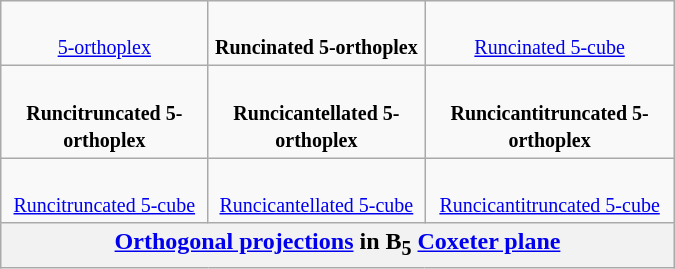<table class=wikitable style="float:right; margin-left:8px; width:450px">
<tr align=center valign=top>
<td><br><small><a href='#'>5-orthoplex</a></small><br></td>
<td><br><small><strong>Runcinated 5-orthoplex</strong></small><br></td>
<td><br><small><a href='#'>Runcinated 5-cube</a></small><br></td>
</tr>
<tr align=center valign=top>
<td><br><small><strong>Runcitruncated 5-orthoplex</strong></small><br></td>
<td><br><small><strong>Runcicantellated 5-orthoplex</strong></small><br></td>
<td><br><small><strong>Runcicantitruncated 5-orthoplex</strong></small><br></td>
</tr>
<tr align=center valign=top>
<td><br><small><a href='#'>Runcitruncated 5-cube</a></small><br></td>
<td><br><small><a href='#'>Runcicantellated 5-cube</a></small><br></td>
<td><br><small><a href='#'>Runcicantitruncated 5-cube</a></small><br></td>
</tr>
<tr>
<th colspan=3><a href='#'>Orthogonal projections</a> in B<sub>5</sub> <a href='#'>Coxeter plane</a></th>
</tr>
</table>
